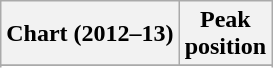<table class="wikitable sortable">
<tr>
<th>Chart (2012–13)</th>
<th>Peak<br>position</th>
</tr>
<tr>
</tr>
<tr>
</tr>
<tr>
</tr>
<tr>
</tr>
<tr>
</tr>
<tr>
</tr>
<tr>
</tr>
</table>
